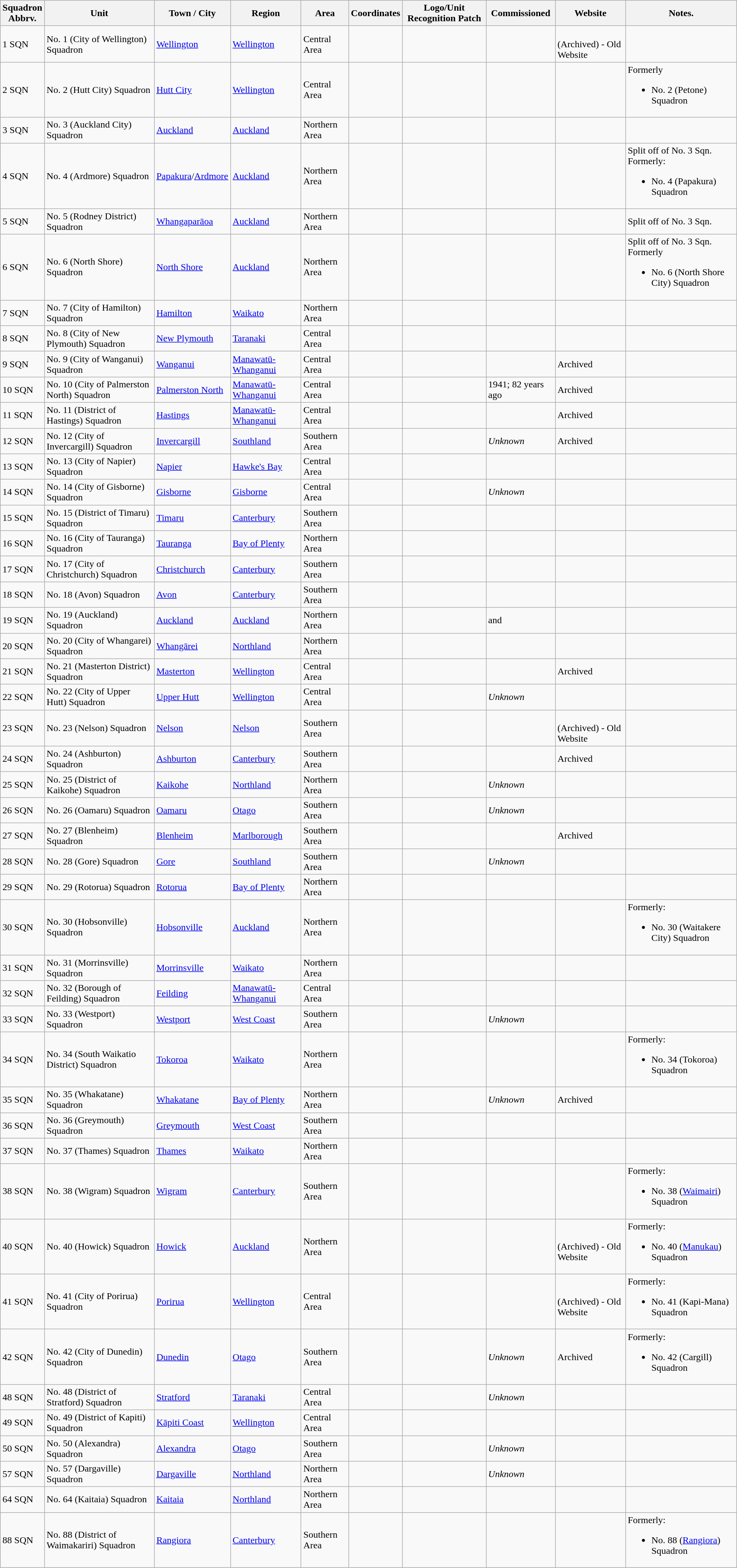<table class="wikitable sortable">
<tr>
<th>Squadron <br>Abbrv.</th>
<th>Unit</th>
<th>Town / City</th>
<th>Region</th>
<th>Area</th>
<th>Coordinates</th>
<th class="unsortable">Logo/Unit Recognition Patch</th>
<th data-sort-type="isoDate">Commissioned</th>
<th class="unsortable">Website</th>
<th>Notes.</th>
</tr>
<tr>
<td>1 SQN</td>
<td>No. 1 (City of Wellington) Squadron</td>
<td><a href='#'>Wellington</a></td>
<td><a href='#'>Wellington</a></td>
<td data-sort-value="2">Central Area</td>
<td></td>
<td></td>
<td></td>
<td><br> (Archived) - Old Website</td>
<td></td>
</tr>
<tr>
<td>2 SQN</td>
<td>No. 2 (Hutt City) Squadron</td>
<td><a href='#'>Hutt City</a></td>
<td><a href='#'>Wellington</a></td>
<td data-sort-value="2">Central Area</td>
<td></td>
<td></td>
<td></td>
<td></td>
<td>Formerly<br><ul><li>No. 2 (Petone) Squadron</li></ul></td>
</tr>
<tr>
<td>3 SQN</td>
<td>No. 3 (Auckland City) Squadron</td>
<td><a href='#'>Auckland</a></td>
<td><a href='#'>Auckland</a></td>
<td data-sort-value="1">Northern Area</td>
<td></td>
<td></td>
<td></td>
<td></td>
<td></td>
</tr>
<tr>
<td>4 SQN</td>
<td>No. 4 (Ardmore) Squadron</td>
<td><a href='#'>Papakura</a>/<a href='#'>Ardmore</a></td>
<td><a href='#'>Auckland</a></td>
<td data-sort-value="1">Northern Area</td>
<td></td>
<td></td>
<td></td>
<td></td>
<td>Split off of No. 3 Sqn.<br>Formerly:<ul><li>No. 4 (Papakura) Squadron</li></ul></td>
</tr>
<tr>
<td>5 SQN</td>
<td>No. 5 (Rodney District) Squadron</td>
<td><a href='#'>Whangaparāoa</a></td>
<td><a href='#'>Auckland</a></td>
<td data-sort-value="1">Northern Area</td>
<td></td>
<td></td>
<td></td>
<td></td>
<td>Split off of No. 3 Sqn.</td>
</tr>
<tr>
<td>6 SQN</td>
<td>No. 6 (North Shore) Squadron</td>
<td><a href='#'>North Shore</a></td>
<td><a href='#'>Auckland</a></td>
<td data-sort-value="1">Northern Area</td>
<td></td>
<td></td>
<td> </td>
<td></td>
<td>Split off of No. 3 Sqn.<br>Formerly<ul><li>No. 6 (North Shore City) Squadron</li></ul></td>
</tr>
<tr>
<td>7 SQN</td>
<td>No. 7 (City of Hamilton) Squadron</td>
<td><a href='#'>Hamilton</a></td>
<td><a href='#'>Waikato</a></td>
<td data-sort-value="1">Northern Area</td>
<td></td>
<td></td>
<td></td>
<td></td>
<td></td>
</tr>
<tr>
<td>8 SQN</td>
<td>No. 8 (City of New Plymouth) Squadron</td>
<td><a href='#'>New Plymouth</a></td>
<td><a href='#'>Taranaki</a></td>
<td data-sort-value="2">Central Area</td>
<td></td>
<td></td>
<td></td>
<td></td>
<td></td>
</tr>
<tr>
<td>9 SQN</td>
<td>No. 9 (City of Wanganui) Squadron</td>
<td><a href='#'>Wanganui</a></td>
<td><a href='#'>Manawatū-Whanganui</a></td>
<td data-sort-value="2">Central Area</td>
<td></td>
<td></td>
<td></td>
<td>Archived </td>
<td></td>
</tr>
<tr>
<td>10 SQN</td>
<td>No. 10 (City of Palmerston North) Squadron</td>
<td><a href='#'>Palmerston North</a></td>
<td><a href='#'>Manawatū-Whanganui</a></td>
<td data-sort-value="2">Central Area</td>
<td></td>
<td></td>
<td>1941; 82 years ago</td>
<td>Archived </td>
<td></td>
</tr>
<tr>
<td>11 SQN</td>
<td>No. 11 (District of Hastings) Squadron</td>
<td><a href='#'>Hastings</a></td>
<td><a href='#'>Manawatū-Whanganui</a></td>
<td data-sort-value="2">Central Area</td>
<td></td>
<td></td>
<td></td>
<td>Archived </td>
<td></td>
</tr>
<tr>
<td>12 SQN</td>
<td>No. 12 (City of Invercargill) Squadron</td>
<td><a href='#'>Invercargill</a></td>
<td><a href='#'>Southland</a></td>
<td data-sort-value="3">Southern Area</td>
<td></td>
<td></td>
<td><em>Unknown</em></td>
<td>Archived </td>
<td></td>
</tr>
<tr>
<td>13 SQN</td>
<td>No. 13 (City of Napier) Squadron</td>
<td><a href='#'>Napier</a></td>
<td><a href='#'>Hawke's Bay</a></td>
<td data-sort-value="2">Central Area</td>
<td></td>
<td></td>
<td></td>
<td></td>
<td></td>
</tr>
<tr>
<td>14 SQN</td>
<td>No. 14 (City of Gisborne) Squadron</td>
<td><a href='#'>Gisborne</a></td>
<td><a href='#'>Gisborne</a></td>
<td data-sort-value="2">Central Area</td>
<td></td>
<td></td>
<td><em>Unknown</em></td>
<td></td>
<td></td>
</tr>
<tr>
<td>15 SQN</td>
<td>No. 15 (District of Timaru) Squadron</td>
<td><a href='#'>Timaru</a></td>
<td><a href='#'>Canterbury</a></td>
<td data-sort-value="3">Southern Area</td>
<td></td>
<td></td>
<td></td>
<td></td>
<td></td>
</tr>
<tr>
<td>16 SQN</td>
<td>No. 16 (City of Tauranga) Squadron</td>
<td><a href='#'>Tauranga</a></td>
<td><a href='#'>Bay of Plenty</a></td>
<td data-sort-value="1">Northern Area</td>
<td></td>
<td></td>
<td></td>
<td></td>
<td></td>
</tr>
<tr>
<td>17 SQN</td>
<td>No. 17 (City of Christchurch) Squadron</td>
<td><a href='#'>Christchurch</a></td>
<td><a href='#'>Canterbury</a></td>
<td data-sort-value="3">Southern Area</td>
<td></td>
<td></td>
<td></td>
<td></td>
<td></td>
</tr>
<tr>
<td>18 SQN</td>
<td>No. 18 (Avon) Squadron</td>
<td><a href='#'>Avon</a></td>
<td><a href='#'>Canterbury</a></td>
<td data-sort-value="3">Southern Area</td>
<td></td>
<td></td>
<td></td>
<td></td>
<td></td>
</tr>
<tr>
<td>19 SQN</td>
<td>No. 19 (Auckland) Squadron</td>
<td><a href='#'>Auckland</a></td>
<td><a href='#'>Auckland</a></td>
<td data-sort-value="1">Northern Area</td>
<td></td>
<td></td>
<td> and  </td>
<td></td>
<td></td>
</tr>
<tr>
<td>20 SQN</td>
<td>No. 20 (City of Whangarei) Squadron</td>
<td><a href='#'>Whangārei</a></td>
<td><a href='#'>Northland</a></td>
<td data-sort-value="1">Northern Area</td>
<td></td>
<td></td>
<td></td>
<td></td>
<td></td>
</tr>
<tr>
<td>21 SQN</td>
<td>No. 21 (Masterton District) Squadron</td>
<td><a href='#'>Masterton</a></td>
<td><a href='#'>Wellington</a></td>
<td data-sort-value="2">Central Area</td>
<td></td>
<td></td>
<td></td>
<td>Archived </td>
<td></td>
</tr>
<tr>
<td>22 SQN</td>
<td>No. 22 (City of Upper Hutt) Squadron</td>
<td><a href='#'>Upper Hutt</a></td>
<td><a href='#'>Wellington</a></td>
<td data-sort-value="2">Central Area</td>
<td></td>
<td></td>
<td><em>Unknown</em></td>
<td></td>
<td></td>
</tr>
<tr>
<td>23 SQN</td>
<td>No. 23 (Nelson) Squadron</td>
<td><a href='#'>Nelson</a></td>
<td><a href='#'>Nelson</a></td>
<td data-sort-value="3">Southern Area</td>
<td></td>
<td></td>
<td></td>
<td><br> (Archived) - Old Website</td>
<td></td>
</tr>
<tr>
<td>24 SQN</td>
<td>No. 24 (Ashburton) Squadron</td>
<td><a href='#'>Ashburton</a></td>
<td><a href='#'>Canterbury</a></td>
<td data-sort-value="3">Southern Area</td>
<td></td>
<td></td>
<td></td>
<td>Archived </td>
<td></td>
</tr>
<tr>
<td>25 SQN</td>
<td>No. 25 (District of Kaikohe) Squadron</td>
<td><a href='#'>Kaikohe</a></td>
<td><a href='#'>Northland</a></td>
<td data-sort-value="1">Northern Area</td>
<td></td>
<td></td>
<td><em>Unknown</em></td>
<td></td>
<td></td>
</tr>
<tr>
<td>26 SQN</td>
<td>No. 26 (Oamaru) Squadron</td>
<td><a href='#'>Oamaru</a></td>
<td><a href='#'>Otago</a></td>
<td data-sort-value="3">Southern Area</td>
<td></td>
<td></td>
<td><em>Unknown</em></td>
<td></td>
<td></td>
</tr>
<tr>
<td>27 SQN</td>
<td>No. 27 (Blenheim) Squadron</td>
<td><a href='#'>Blenheim</a></td>
<td><a href='#'>Marlborough</a></td>
<td data-sort-value="3">Southern Area</td>
<td></td>
<td></td>
<td></td>
<td>Archived </td>
<td></td>
</tr>
<tr>
<td>28 SQN</td>
<td>No. 28 (Gore) Squadron</td>
<td><a href='#'>Gore</a></td>
<td><a href='#'>Southland</a></td>
<td data-sort-value="3">Southern Area</td>
<td></td>
<td></td>
<td><em>Unknown</em></td>
<td></td>
<td></td>
</tr>
<tr>
<td>29 SQN</td>
<td>No. 29 (Rotorua) Squadron</td>
<td><a href='#'>Rotorua</a></td>
<td><a href='#'>Bay of Plenty</a></td>
<td data-sort-value="1">Northern Area</td>
<td></td>
<td></td>
<td></td>
<td></td>
<td></td>
</tr>
<tr>
<td>30 SQN</td>
<td>No. 30 (Hobsonville) Squadron</td>
<td><a href='#'>Hobsonville</a></td>
<td><a href='#'>Auckland</a></td>
<td data-sort-value="1">Northern Area</td>
<td></td>
<td></td>
<td> </td>
<td></td>
<td>Formerly:<br><ul><li>No. 30 (Waitakere City) Squadron</li></ul></td>
</tr>
<tr>
<td>31 SQN</td>
<td>No. 31 (Morrinsville) Squadron</td>
<td><a href='#'>Morrinsville</a></td>
<td><a href='#'>Waikato</a></td>
<td data-sort-value="1">Northern Area</td>
<td></td>
<td></td>
<td></td>
<td></td>
<td></td>
</tr>
<tr>
<td>32 SQN</td>
<td>No. 32 (Borough of Feilding) Squadron</td>
<td><a href='#'>Feilding</a></td>
<td><a href='#'>Manawatū-Whanganui</a></td>
<td data-sort-value="2">Central Area</td>
<td></td>
<td></td>
<td></td>
<td></td>
<td></td>
</tr>
<tr>
<td>33 SQN</td>
<td>No. 33 (Westport) Squadron</td>
<td><a href='#'>Westport</a></td>
<td><a href='#'>West Coast</a></td>
<td data-sort-value="3">Southern Area</td>
<td></td>
<td></td>
<td><em>Unknown</em></td>
<td></td>
<td></td>
</tr>
<tr>
<td>34 SQN</td>
<td>No. 34 (South Waikatio District) Squadron</td>
<td><a href='#'>Tokoroa</a></td>
<td><a href='#'>Waikato</a></td>
<td data-sort-value="1">Northern Area</td>
<td></td>
<td></td>
<td></td>
<td></td>
<td>Formerly:<br><ul><li>No. 34 (Tokoroa) Squadron</li></ul></td>
</tr>
<tr>
<td>35 SQN</td>
<td>No. 35 (Whakatane) Squadron</td>
<td><a href='#'>Whakatane</a></td>
<td><a href='#'>Bay of Plenty</a></td>
<td data-sort-value="1">Northern Area</td>
<td></td>
<td></td>
<td><em>Unknown</em></td>
<td>Archived </td>
<td></td>
</tr>
<tr>
<td>36 SQN</td>
<td>No. 36 (Greymouth) Squadron</td>
<td><a href='#'>Greymouth</a></td>
<td><a href='#'>West Coast</a></td>
<td data-sort-value="3">Southern Area</td>
<td></td>
<td></td>
<td></td>
<td></td>
<td></td>
</tr>
<tr>
<td>37 SQN</td>
<td>No. 37 (Thames) Squadron</td>
<td><a href='#'>Thames</a></td>
<td><a href='#'>Waikato</a></td>
<td data-sort-value="1">Northern Area</td>
<td></td>
<td></td>
<td></td>
<td></td>
<td></td>
</tr>
<tr>
<td>38 SQN</td>
<td>No. 38 (Wigram) Squadron</td>
<td><a href='#'>Wigram</a></td>
<td><a href='#'>Canterbury</a></td>
<td data-sort-value="3">Southern Area</td>
<td></td>
<td></td>
<td> </td>
<td></td>
<td>Formerly:<br><ul><li>No. 38 (<a href='#'>Waimairi</a>) Squadron</li></ul></td>
</tr>
<tr>
<td>40 SQN</td>
<td>No. 40 (Howick) Squadron</td>
<td><a href='#'>Howick</a></td>
<td><a href='#'>Auckland</a></td>
<td data-sort-value="1">Northern Area</td>
<td></td>
<td></td>
<td></td>
<td><br> (Archived) - Old Website</td>
<td>Formerly:<br><ul><li>No. 40 (<a href='#'>Manukau</a>) Squadron</li></ul></td>
</tr>
<tr>
<td>41 SQN</td>
<td>No. 41 (City of Porirua) Squadron</td>
<td><a href='#'>Porirua</a></td>
<td><a href='#'>Wellington</a></td>
<td data-sort-value="2">Central Area</td>
<td></td>
<td></td>
<td> </td>
<td><br> (Archived) - Old Website</td>
<td>Formerly:<br><ul><li>No. 41 (Kapi-Mana) Squadron</li></ul></td>
</tr>
<tr>
<td>42 SQN</td>
<td>No. 42 (City of Dunedin) Squadron</td>
<td><a href='#'>Dunedin</a></td>
<td><a href='#'>Otago</a></td>
<td data-sort-value="3">Southern Area</td>
<td></td>
<td></td>
<td><em>Unknown</em></td>
<td>Archived </td>
<td>Formerly:<br><ul><li>No. 42 (Cargill) Squadron</li></ul></td>
</tr>
<tr>
<td>48 SQN</td>
<td>No. 48 (District of Stratford) Squadron</td>
<td><a href='#'>Stratford</a></td>
<td><a href='#'>Taranaki</a></td>
<td data-sort-value="2">Central Area</td>
<td></td>
<td></td>
<td><em>Unknown</em></td>
<td></td>
<td></td>
</tr>
<tr>
<td>49 SQN</td>
<td>No. 49 (District of Kapiti) Squadron</td>
<td><a href='#'>Kāpiti Coast</a></td>
<td><a href='#'>Wellington</a></td>
<td data-sort-value="2">Central Area</td>
<td></td>
<td></td>
<td></td>
<td></td>
<td></td>
</tr>
<tr>
<td>50 SQN</td>
<td>No. 50 (Alexandra) Squadron</td>
<td><a href='#'>Alexandra</a></td>
<td><a href='#'>Otago</a></td>
<td data-sort-value="3">Southern Area</td>
<td></td>
<td></td>
<td><em>Unknown</em></td>
<td></td>
<td></td>
</tr>
<tr>
<td>57 SQN</td>
<td>No. 57 (Dargaville) Squadron</td>
<td><a href='#'>Dargaville</a></td>
<td><a href='#'>Northland</a></td>
<td data-sort-value="1">Northern Area</td>
<td></td>
<td></td>
<td><em>Unknown</em></td>
<td></td>
<td></td>
</tr>
<tr>
<td>64 SQN</td>
<td>No. 64 (Kaitaia) Squadron</td>
<td><a href='#'>Kaitaia</a></td>
<td><a href='#'>Northland</a></td>
<td data-sort-value="1">Northern Area</td>
<td></td>
<td></td>
<td></td>
<td></td>
<td></td>
</tr>
<tr>
<td>88 SQN</td>
<td>No. 88 (District of Waimakariri) Squadron</td>
<td><a href='#'>Rangiora</a></td>
<td><a href='#'>Canterbury</a></td>
<td data-sort-value="3">Southern Area</td>
<td></td>
<td></td>
<td></td>
<td></td>
<td>Formerly:<br><ul><li>No. 88 (<a href='#'>Rangiora</a>) Squadron</li></ul></td>
</tr>
</table>
